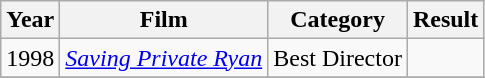<table class="wikitable">
<tr>
<th>Year</th>
<th>Film</th>
<th>Category</th>
<th>Result</th>
</tr>
<tr>
<td style="text-align:center;">1998</td>
<td style="text-align:center;"><em><a href='#'>Saving Private Ryan</a></em></td>
<td style="text-align:center;">Best Director</td>
<td></td>
</tr>
<tr>
</tr>
</table>
